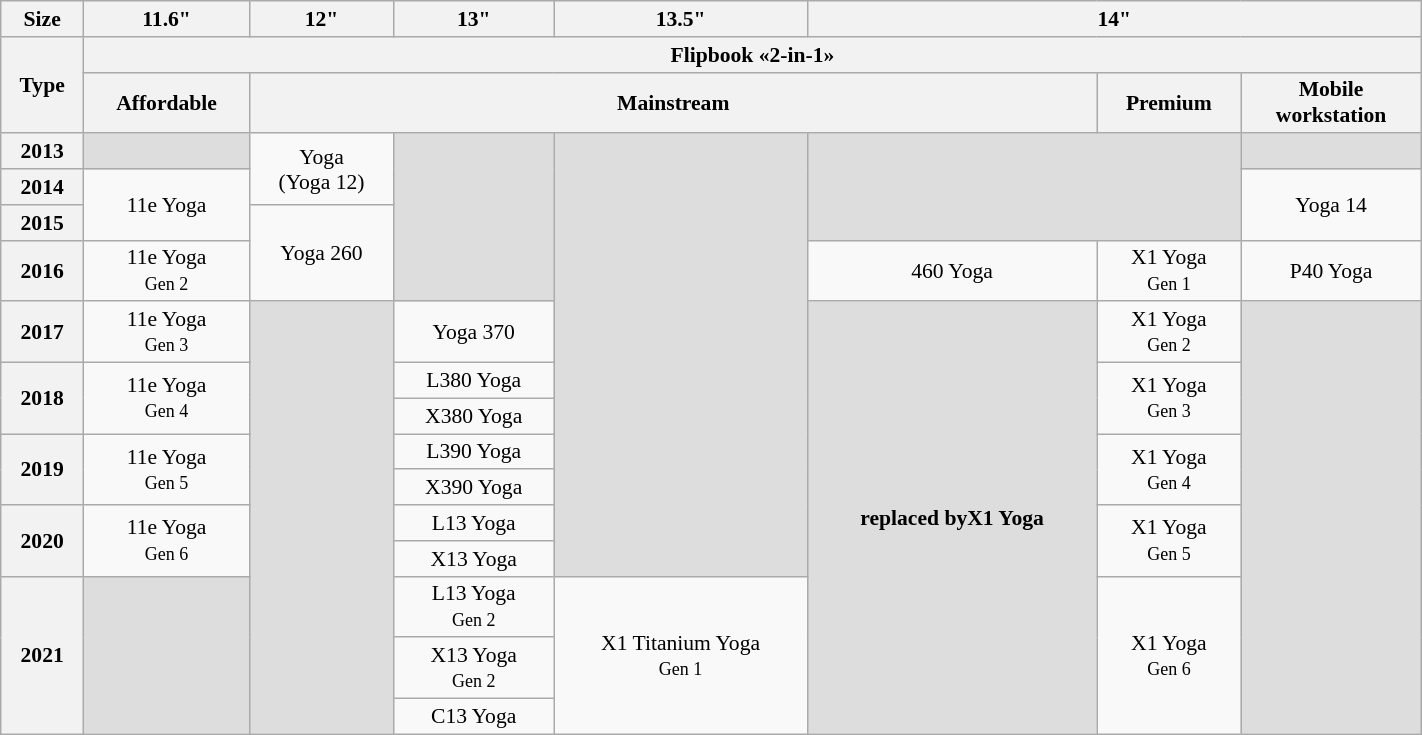<table class="wikitable mw-collapsible mw-collapsed" style="min-width: 75%; font-size: 90%; text-align:center;">
<tr>
<th>Size</th>
<th>11.6"</th>
<th>12"</th>
<th>13"</th>
<th>13.5"</th>
<th colspan=3>14"</th>
</tr>
<tr>
<th rowspan=2>Type</th>
<th colspan="7">Flipbook «2-in-1»</th>
</tr>
<tr>
<th>Affordable</th>
<th colspan="4">Mainstream</th>
<th>Premium</th>
<th>Mobile<br>workstation</th>
</tr>
<tr>
<th>2013</th>
<td style="background:#ddd;"> </td>
<td rowspan=2>Yoga<br>(Yoga 12)</td>
<td rowspan=4 style="background:#ddd;"> </td>
<td rowspan="11" style="background:#ddd;"> </td>
<td colspan="2" rowspan="3" style="background:#ddd;"> </td>
<td style="background:#ddd;"> </td>
</tr>
<tr>
<th>2014</th>
<td rowspan="2">11e Yoga</td>
<td rowspan=2>Yoga 14</td>
</tr>
<tr>
<th>2015</th>
<td rowspan=2>Yoga 260</td>
</tr>
<tr>
<th>2016</th>
<td>11e Yoga<br><small>Gen 2</small></td>
<td>460 Yoga</td>
<td>X1 Yoga<br><small>Gen 1</small></td>
<td>P40 Yoga</td>
</tr>
<tr>
<th>2017</th>
<td>11e Yoga<br><small>Gen 3</small></td>
<td rowspan="10" style="background:#ddd;"> </td>
<td>Yoga 370</td>
<td rowspan="10" style="background:#ddd;"><strong>replaced byX1 Yoga</strong></td>
<td>X1 Yoga<br><small>Gen 2</small></td>
<td rowspan="10" style="background:#ddd;"> </td>
</tr>
<tr>
<th rowspan=2>2018</th>
<td rowspan=2>11e Yoga<br><small>Gen 4</small></td>
<td>L380 Yoga</td>
<td rowspan=2>X1 Yoga<br><small>Gen 3</small></td>
</tr>
<tr>
<td>X380 Yoga</td>
</tr>
<tr>
<th rowspan=2>2019</th>
<td rowspan=2>11e Yoga<br><small>Gen 5</small></td>
<td>L390 Yoga</td>
<td rowspan=2>X1 Yoga<br><small>Gen 4</small></td>
</tr>
<tr>
<td>X390 Yoga</td>
</tr>
<tr>
<th rowspan=2>2020</th>
<td rowspan=2>11e Yoga<br><small>Gen 6</small></td>
<td>L13 Yoga</td>
<td rowspan=2>X1 Yoga<br><small>Gen 5</small></td>
</tr>
<tr>
<td>X13 Yoga</td>
</tr>
<tr>
<th rowspan="3">2021</th>
<td rowspan="3" style="background:#ddd;"> </td>
<td>L13 Yoga<br><small>Gen 2</small></td>
<td rowspan="3">X1 Titanium Yoga<br><small>Gen 1</small></td>
<td rowspan="3">X1 Yoga<br><small>Gen 6</small></td>
</tr>
<tr>
<td>X13 Yoga<br><small>Gen 2</small></td>
</tr>
<tr>
<td>C13 Yoga</td>
</tr>
</table>
